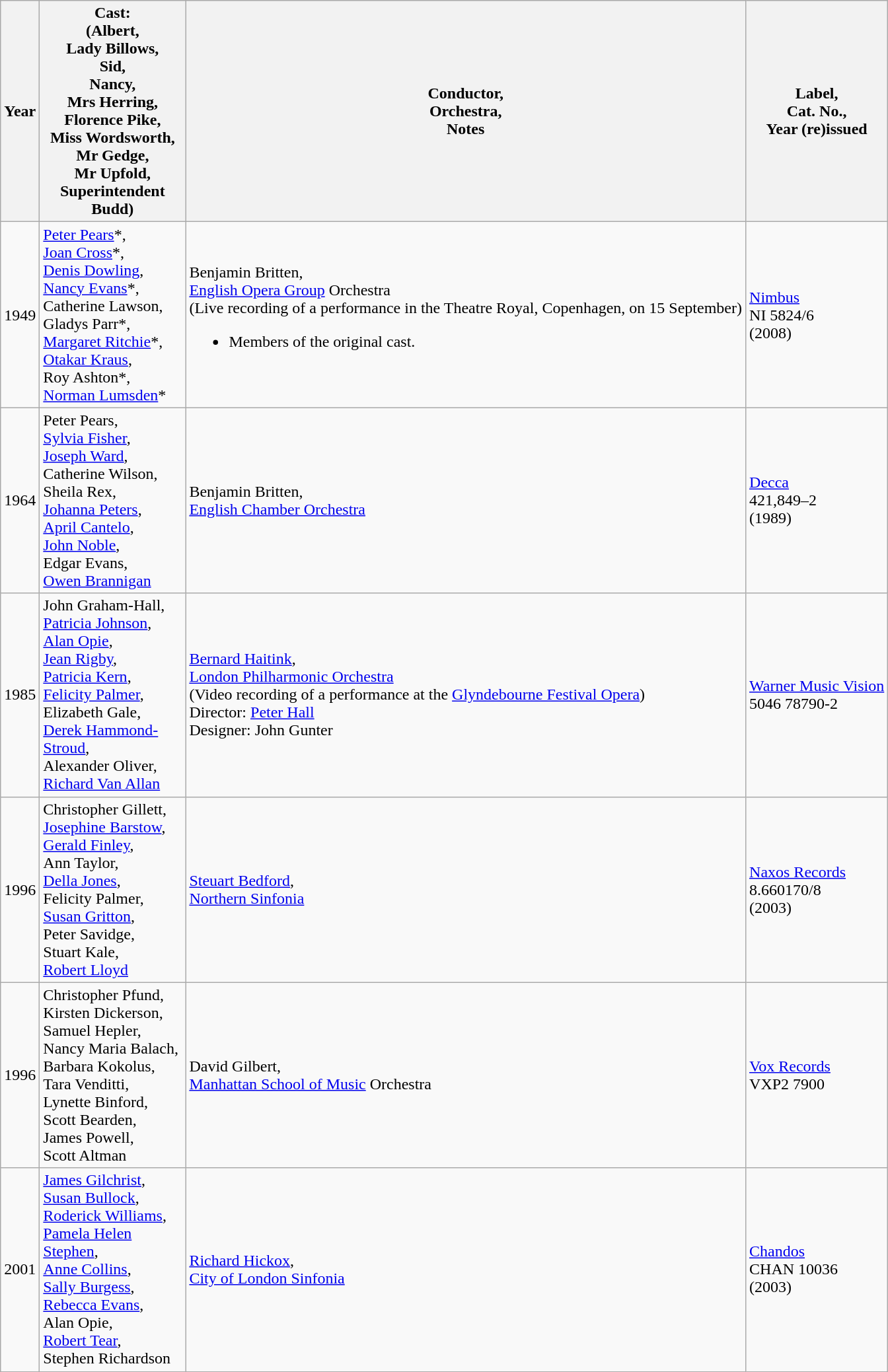<table class="wikitable">
<tr>
<th>Year</th>
<th Width="140">Cast:<br>(Albert,<br>Lady Billows,<br>Sid,<br>Nancy,<br>Mrs Herring,<br>Florence Pike,<br>Miss Wordsworth,<br>Mr Gedge,<br>Mr Upfold,<br>Superintendent Budd)</th>
<th>Conductor,<br>Orchestra,<br>Notes</th>
<th>Label,<br>Cat. No.,<br>Year (re)issued</th>
</tr>
<tr>
<td>1949</td>
<td><a href='#'>Peter Pears</a>*,<br><a href='#'>Joan Cross</a>*,<br><a href='#'>Denis Dowling</a>,<br><a href='#'>Nancy Evans</a>*,<br>Catherine Lawson,<br>Gladys Parr*,<br><a href='#'>Margaret Ritchie</a>*,<br><a href='#'>Otakar Kraus</a>,<br>Roy Ashton*,<br><a href='#'>Norman Lumsden</a>*<br></td>
<td>Benjamin Britten,<br><a href='#'>English Opera Group</a> Orchestra<br>(Live recording of a performance in the Theatre Royal, Copenhagen, on 15 September)<br><ul><li>Members of the original cast.</li></ul></td>
<td><a href='#'>Nimbus</a><br>NI 5824/6<br>(2008)</td>
</tr>
<tr>
<td>1964</td>
<td>Peter Pears,<br><a href='#'>Sylvia Fisher</a>,<br><a href='#'>Joseph Ward</a>,<br>Catherine Wilson,<br>Sheila Rex,<br><a href='#'>Johanna Peters</a>,<br><a href='#'>April Cantelo</a>,<br><a href='#'>John Noble</a>,<br>Edgar Evans,<br><a href='#'>Owen Brannigan</a><br></td>
<td>Benjamin Britten,<br><a href='#'>English Chamber Orchestra</a></td>
<td><a href='#'>Decca</a><br>421,849–2<br>(1989)</td>
</tr>
<tr>
<td>1985</td>
<td>John Graham-Hall,<br><a href='#'>Patricia Johnson</a>,<br><a href='#'>Alan Opie</a>,<br><a href='#'>Jean Rigby</a>,<br><a href='#'>Patricia Kern</a>,<br><a href='#'>Felicity Palmer</a>,<br>Elizabeth Gale,<br><a href='#'>Derek Hammond-Stroud</a>,<br>Alexander Oliver,<br><a href='#'>Richard Van Allan</a><br></td>
<td><a href='#'>Bernard Haitink</a>,<br><a href='#'>London Philharmonic Orchestra</a><br>(Video recording of a performance at the <a href='#'>Glyndebourne Festival Opera</a>)<br>Director: <a href='#'>Peter Hall</a><br>Designer: John Gunter</td>
<td><a href='#'>Warner Music Vision</a><br>5046 78790-2</td>
</tr>
<tr>
<td>1996</td>
<td>Christopher Gillett,<br><a href='#'>Josephine Barstow</a>,<br><a href='#'>Gerald Finley</a>,<br>Ann Taylor,<br><a href='#'>Della Jones</a>,<br>Felicity Palmer,<br><a href='#'>Susan Gritton</a>,<br>Peter Savidge,<br>Stuart Kale,<br><a href='#'>Robert Lloyd</a></td>
<td><a href='#'>Steuart Bedford</a>,<br><a href='#'>Northern Sinfonia</a></td>
<td><a href='#'>Naxos Records</a><br>8.660170/8<br>(2003)</td>
</tr>
<tr>
<td>1996</td>
<td>Christopher Pfund,<br>Kirsten Dickerson,<br>Samuel Hepler,<br>Nancy Maria Balach,<br>Barbara Kokolus,<br>Tara Venditti,<br>Lynette Binford,<br>Scott Bearden,<br>James Powell,<br>Scott Altman<br></td>
<td>David Gilbert,<br><a href='#'>Manhattan School of Music</a> Orchestra</td>
<td><a href='#'>Vox Records</a><br>VXP2 7900<br></td>
</tr>
<tr>
<td>2001</td>
<td><a href='#'>James Gilchrist</a>,<br><a href='#'>Susan Bullock</a>,<br><a href='#'>Roderick Williams</a>,<br><a href='#'>Pamela Helen Stephen</a>,<br><a href='#'>Anne Collins</a>,<br><a href='#'>Sally Burgess</a>,<br><a href='#'>Rebecca Evans</a>,<br>Alan Opie,<br><a href='#'>Robert Tear</a>,<br>Stephen Richardson<br></td>
<td><a href='#'>Richard Hickox</a>,<br><a href='#'>City of London Sinfonia</a></td>
<td><a href='#'>Chandos</a><br>CHAN 10036<br>(2003)</td>
</tr>
</table>
